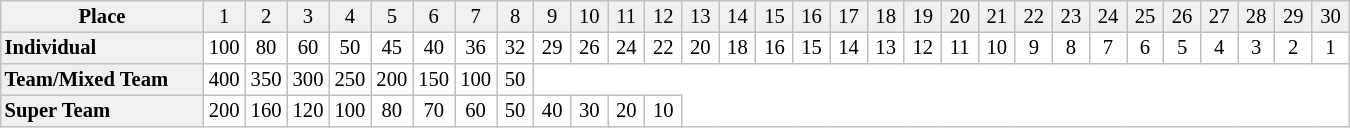<table border="1" cellpadding="2" cellspacing="0" style="border:1px solid #C0C0C0; border-collapse:collapse; font-size:86%; margin-top:1em; text-align:center" width="900">
<tr bgcolor="#F0F0F0">
<td width=180><strong>Place</strong></td>
<td width=25>1</td>
<td width=25>2</td>
<td width=25>3</td>
<td width=25>4</td>
<td width=25>5</td>
<td width=25>6</td>
<td width=25>7</td>
<td width=25>8</td>
<td width=25>9</td>
<td width=25>10</td>
<td width=25>11</td>
<td width=25>12</td>
<td width=25>13</td>
<td width=25>14</td>
<td width=25>15</td>
<td width=25>16</td>
<td width=25>17</td>
<td width=25>18</td>
<td width=25>19</td>
<td width=25>20</td>
<td width=25>21</td>
<td width=25>22</td>
<td width=25>23</td>
<td width=25>24</td>
<td width=25>25</td>
<td width=25>26</td>
<td width=25>27</td>
<td width=25>28</td>
<td width=25>29</td>
<td width=25>30</td>
</tr>
<tr>
<td bgcolor="#F0F0F0" align=left><strong>Individual</strong></td>
<td>100</td>
<td>80</td>
<td>60</td>
<td>50</td>
<td>45</td>
<td>40</td>
<td>36</td>
<td>32</td>
<td>29</td>
<td>26</td>
<td>24</td>
<td>22</td>
<td>20</td>
<td>18</td>
<td>16</td>
<td>15</td>
<td>14</td>
<td>13</td>
<td>12</td>
<td>11</td>
<td>10</td>
<td>9</td>
<td>8</td>
<td>7</td>
<td>6</td>
<td>5</td>
<td>4</td>
<td>3</td>
<td>2</td>
<td>1</td>
</tr>
<tr>
<td bgcolor="#F0F0F0" align=left><strong>Team/Mixed Team</strong></td>
<td>400</td>
<td>350</td>
<td>300</td>
<td>250</td>
<td>200</td>
<td>150</td>
<td>100</td>
<td>50</td>
</tr>
<tr>
<td bgcolor="#F0F0F0" align=left><strong>Super Team</strong></td>
<td>200</td>
<td>160</td>
<td>120</td>
<td>100</td>
<td>80</td>
<td>70</td>
<td>60</td>
<td>50</td>
<td>40</td>
<td>30</td>
<td>20</td>
<td>10</td>
</tr>
</table>
